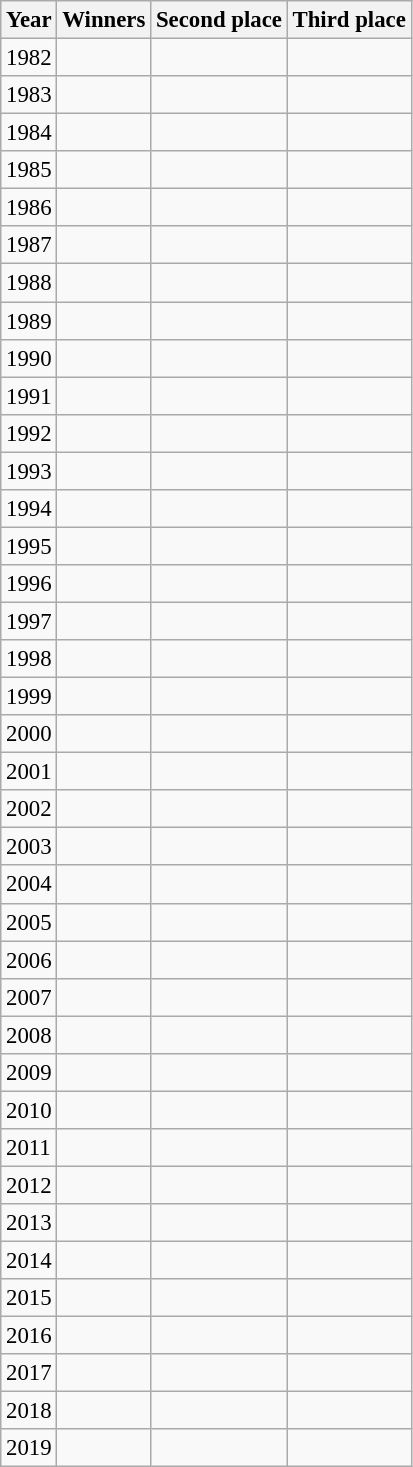<table class="wikitable" style="font-size:95%">
<tr>
<th>Year</th>
<th>Winners</th>
<th>Second place</th>
<th>Third place</th>
</tr>
<tr>
<td>1982</td>
<td><br> </td>
<td></td>
<td></td>
</tr>
<tr>
<td>1983</td>
<td><br> </td>
<td></td>
<td></td>
</tr>
<tr>
<td>1984</td>
<td><br> </td>
<td></td>
<td></td>
</tr>
<tr>
<td>1985</td>
<td><br> </td>
<td><br> </td>
<td></td>
</tr>
<tr>
<td>1986</td>
<td><br> </td>
<td></td>
<td></td>
</tr>
<tr>
<td>1987</td>
<td><br> </td>
<td><br> </td>
<td><br> </td>
</tr>
<tr>
<td>1988</td>
<td><br> </td>
<td><br> </td>
<td><br> </td>
</tr>
<tr>
<td>1989</td>
<td><br> </td>
<td><br> </td>
<td><br> </td>
</tr>
<tr>
<td>1990</td>
<td><br> </td>
<td><br> </td>
<td><br> </td>
</tr>
<tr>
<td>1991</td>
<td><br> </td>
<td><br> </td>
<td><br> </td>
</tr>
<tr>
<td>1992</td>
<td><br> </td>
<td><br> </td>
<td><br> </td>
</tr>
<tr>
<td>1993</td>
<td><br> </td>
<td><br> </td>
<td><br> </td>
</tr>
<tr>
<td>1994</td>
<td><br> </td>
<td><br> </td>
<td><br> </td>
</tr>
<tr>
<td>1995</td>
<td><br> </td>
<td><br> </td>
<td><br> </td>
</tr>
<tr>
<td>1996</td>
<td><br> </td>
<td><br> </td>
<td><br> </td>
</tr>
<tr>
<td>1997</td>
<td><br> </td>
<td><br> </td>
<td><br> </td>
</tr>
<tr>
<td>1998</td>
<td><br> </td>
<td><br> </td>
<td><br> </td>
</tr>
<tr>
<td>1999</td>
<td><br> </td>
<td><br> </td>
<td><br> </td>
</tr>
<tr>
<td>2000</td>
<td><br> </td>
<td><br> </td>
<td><br> </td>
</tr>
<tr>
<td>2001</td>
<td><br> </td>
<td><br> </td>
<td><br> </td>
</tr>
<tr>
<td>2002</td>
<td><br> </td>
<td><br> </td>
<td><br> </td>
</tr>
<tr>
<td>2003</td>
<td><br> </td>
<td><br> </td>
<td><br> </td>
</tr>
<tr>
<td>2004</td>
<td><br> </td>
<td><br> </td>
<td><br> </td>
</tr>
<tr>
<td>2005</td>
<td><br> </td>
<td><br> </td>
<td><br> </td>
</tr>
<tr>
<td>2006</td>
<td><br> </td>
<td><br> </td>
<td><br> </td>
</tr>
<tr>
<td>2007</td>
<td><br> </td>
<td><br> </td>
<td><br> </td>
</tr>
<tr>
<td>2008</td>
<td><br> </td>
<td><br> </td>
<td><br> </td>
</tr>
<tr>
<td>2009</td>
<td><br> </td>
<td><br> </td>
<td><br> </td>
</tr>
<tr>
<td>2010</td>
<td><br> </td>
<td><br> </td>
<td><br> </td>
</tr>
<tr>
<td>2011</td>
<td> <br> </td>
<td><br> </td>
<td> <br> </td>
</tr>
<tr>
<td>2012</td>
<td> <br> </td>
<td> <br> </td>
<td><br></td>
</tr>
<tr>
<td>2013</td>
<td> <br> </td>
<td> <br> </td>
<td> <br> </td>
</tr>
<tr>
<td>2014</td>
<td> <br> </td>
<td> <br> </td>
<td><br> </td>
</tr>
<tr>
<td>2015</td>
<td> <br> </td>
<td> <br> </td>
<td><br> </td>
</tr>
<tr>
<td>2016</td>
<td> <br> </td>
<td> <br> </td>
<td> <br> </td>
</tr>
<tr>
<td>2017</td>
<td><br></td>
<td><br></td>
<td><br></td>
</tr>
<tr>
<td>2018</td>
<td><br></td>
<td><br></td>
<td><br></td>
</tr>
<tr>
<td>2019</td>
<td><br></td>
<td><br></td>
<td><br></td>
</tr>
</table>
